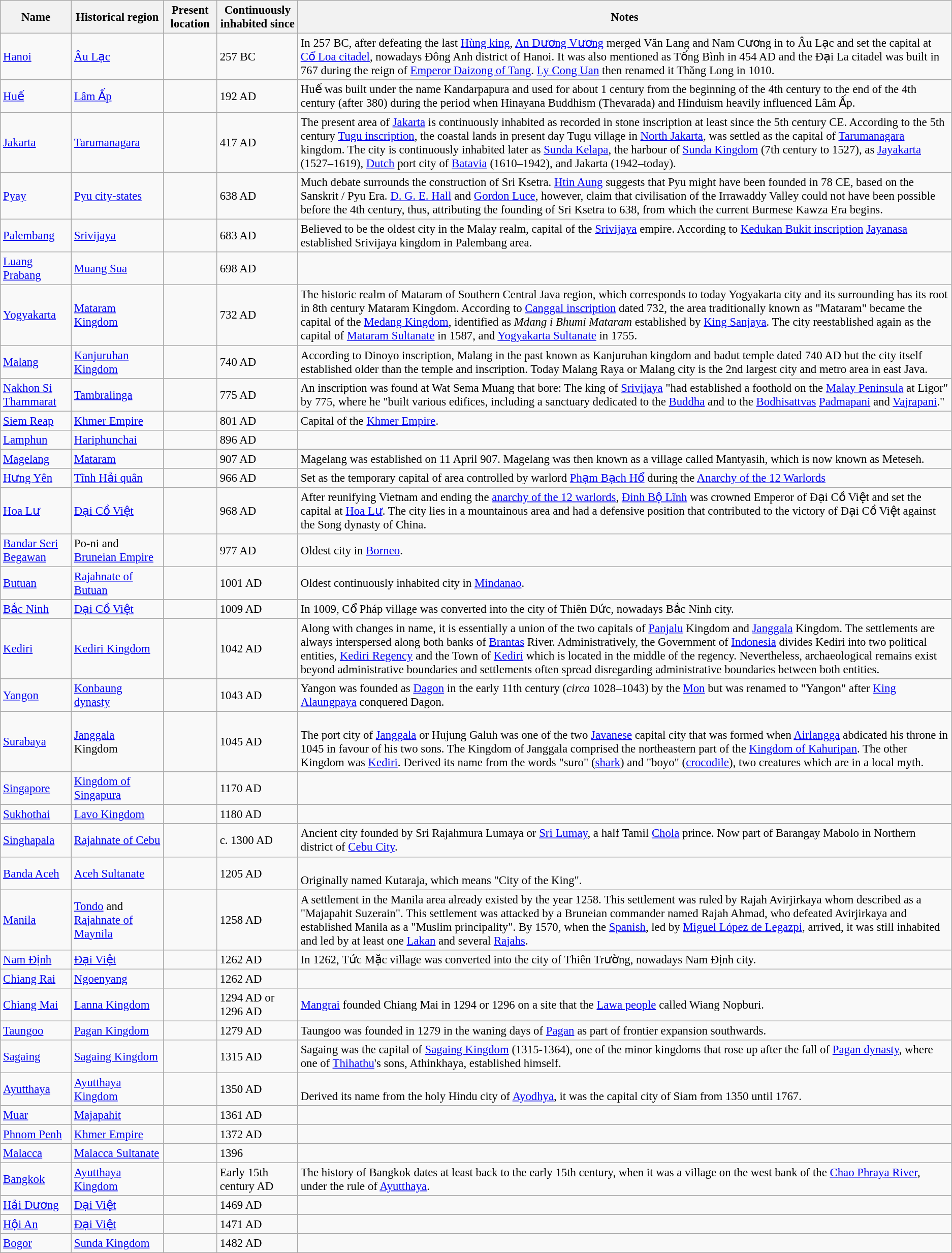<table class="wikitable sortable" style="font-size:95%">
<tr>
<th>Name</th>
<th>Historical region</th>
<th>Present location</th>
<th data-sort-type="number">Continuously<br>inhabited since</th>
<th class="unsortable">Notes</th>
</tr>
<tr>
<td><a href='#'>Hanoi</a></td>
<td><a href='#'>Âu Lạc</a></td>
<td></td>
<td>257 BC</td>
<td>In 257 BC, after defeating the last <a href='#'>Hùng king</a>, <a href='#'>An Dương Vương</a> merged Văn Lang and Nam Cương in to Âu Lạc and set the capital at <a href='#'>Cổ Loa citadel</a>, nowadays Đông Anh district of Hanoi. It was also mentioned as Tống Bình in 454 AD and the Đại La citadel was built in 767 during the reign of <a href='#'>Emperor Daizong of Tang</a>. <a href='#'>Ly Cong Uan</a> then renamed it Thăng Long in 1010.</td>
</tr>
<tr>
<td><a href='#'>Huế</a></td>
<td><a href='#'>Lâm Ấp</a></td>
<td></td>
<td>192 AD</td>
<td>Huế was built under the name Kandarpapura and used for about 1 century from the beginning of the 4th century to the end of the 4th century (after 380) during the period when Hinayana Buddhism (Thevarada) and Hinduism heavily influenced Lâm Ấp.</td>
</tr>
<tr>
<td><a href='#'>Jakarta</a></td>
<td><a href='#'>Tarumanagara</a></td>
<td></td>
<td>417 AD</td>
<td>The present area of <a href='#'>Jakarta</a> is continuously inhabited as recorded in stone inscription at least since the 5th century CE. According to the 5th century <a href='#'>Tugu inscription</a>, the coastal lands in present day Tugu village in <a href='#'>North Jakarta</a>, was settled as the capital of <a href='#'>Tarumanagara</a> kingdom. The city is continuously inhabited later as <a href='#'>Sunda Kelapa</a>, the harbour of <a href='#'>Sunda Kingdom</a> (7th century to 1527), as <a href='#'>Jayakarta</a> (1527–1619), <a href='#'>Dutch</a> port city of <a href='#'>Batavia</a> (1610–1942), and Jakarta (1942–today).</td>
</tr>
<tr>
<td><a href='#'>Pyay</a></td>
<td><a href='#'>Pyu city-states</a></td>
<td></td>
<td>638 AD</td>
<td>Much debate surrounds the construction of Sri Ksetra. <a href='#'>Htin Aung</a> suggests that Pyu might have been founded in 78 CE, based on the Sanskrit / Pyu Era. <a href='#'>D. G. E. Hall</a> and <a href='#'>Gordon Luce</a>, however, claim that civilisation of the Irrawaddy Valley could not have been possible before the 4th century, thus, attributing the founding of Sri Ksetra to 638, from which the current Burmese Kawza Era begins.</td>
</tr>
<tr>
<td><a href='#'>Palembang</a></td>
<td><a href='#'>Srivijaya</a></td>
<td></td>
<td>683 AD</td>
<td>Believed to be the oldest city in the Malay realm, capital of the <a href='#'>Srivijaya</a> empire. According to <a href='#'>Kedukan Bukit inscription</a> <a href='#'>Jayanasa</a> established Srivijaya kingdom in Palembang area.</td>
</tr>
<tr>
<td><a href='#'>Luang Prabang</a></td>
<td><a href='#'>Muang Sua</a></td>
<td></td>
<td>698 AD</td>
<td></td>
</tr>
<tr>
<td><a href='#'>Yogyakarta</a></td>
<td><a href='#'>Mataram Kingdom</a></td>
<td></td>
<td>732 AD</td>
<td>The historic realm of Mataram of Southern Central Java region, which corresponds to today Yogyakarta city and its surrounding has its root in 8th century Mataram Kingdom. According to <a href='#'>Canggal inscription</a> dated 732, the area traditionally known as "Mataram" became the capital of the <a href='#'>Medang Kingdom</a>, identified as <em>Mdang i Bhumi Mataram</em> established by <a href='#'>King Sanjaya</a>. The city reestablished again as the capital of <a href='#'>Mataram Sultanate</a> in 1587, and <a href='#'>Yogyakarta Sultanate</a> in 1755.</td>
</tr>
<tr>
<td><a href='#'>Malang</a></td>
<td><a href='#'>Kanjuruhan Kingdom</a></td>
<td></td>
<td>740 AD</td>
<td>According to Dinoyo inscription, Malang in the past known as Kanjuruhan kingdom and badut temple dated 740 AD but the city itself established older than the temple and inscription. Today Malang Raya or Malang city is the 2nd largest city and metro area in east Java.</td>
</tr>
<tr>
<td><a href='#'>Nakhon Si Thammarat</a></td>
<td><a href='#'>Tambralinga</a></td>
<td></td>
<td>775 AD</td>
<td>An inscription was found at Wat Sema Muang that bore: The king of <a href='#'>Srivijaya</a> "had established a foothold on the <a href='#'>Malay Peninsula</a> at Ligor" by 775, where he "built various edifices, including a sanctuary dedicated to the <a href='#'>Buddha</a> and to the <a href='#'>Bodhisattvas</a> <a href='#'>Padmapani</a> and <a href='#'>Vajrapani</a>."</td>
</tr>
<tr>
<td><a href='#'>Siem Reap</a></td>
<td><a href='#'>Khmer Empire</a></td>
<td></td>
<td>801 AD</td>
<td>Capital of the <a href='#'>Khmer Empire</a>.</td>
</tr>
<tr>
<td><a href='#'>Lamphun</a></td>
<td><a href='#'>Hariphunchai</a></td>
<td></td>
<td>896 AD</td>
<td></td>
</tr>
<tr>
<td><a href='#'>Magelang</a></td>
<td><a href='#'>Mataram</a></td>
<td></td>
<td>907 AD</td>
<td>Magelang was established on 11 April 907. Magelang was then known as a village called Mantyasih, which is now known as Meteseh.</td>
</tr>
<tr>
<td><a href='#'>Hưng Yên</a></td>
<td><a href='#'>Tĩnh Hải quân</a></td>
<td></td>
<td>966 AD</td>
<td>Set as the temporary capital of area controlled by warlord <a href='#'>Phạm Bạch Hổ</a> during the <a href='#'>Anarchy of the 12 Warlords</a></td>
</tr>
<tr>
<td><a href='#'>Hoa Lư</a></td>
<td><a href='#'>Đại Cồ Việt</a></td>
<td></td>
<td>968 AD</td>
<td>After reunifying Vietnam and ending the <a href='#'>anarchy of the 12 warlords</a>, <a href='#'>Đinh Bộ Lĩnh</a> was crowned Emperor of Đại Cồ Việt and set the capital at <a href='#'>Hoa Lư</a>. The city lies in a mountainous area and had a defensive position that contributed to the victory of Đại Cồ Việt against the Song dynasty of China.</td>
</tr>
<tr>
<td><a href='#'>Bandar Seri Begawan</a></td>
<td>Po-ni and <a href='#'>Bruneian Empire</a></td>
<td></td>
<td>977 AD</td>
<td>Oldest city in <a href='#'>Borneo</a>.</td>
</tr>
<tr>
<td><a href='#'>Butuan</a></td>
<td><a href='#'>Rajahnate of Butuan</a></td>
<td></td>
<td>1001 AD</td>
<td>Oldest continuously inhabited city in <a href='#'>Mindanao</a>.</td>
</tr>
<tr>
<td><a href='#'>Bắc Ninh</a></td>
<td><a href='#'>Đại Cồ Việt</a></td>
<td></td>
<td>1009 AD</td>
<td>In 1009, Cổ Pháp village was converted into the city of Thiên Đức, nowadays Bắc Ninh city.</td>
</tr>
<tr>
<td><a href='#'>Kediri</a></td>
<td><a href='#'>Kediri Kingdom</a></td>
<td></td>
<td>1042 AD</td>
<td>Along with changes in name, it is essentially a union of the two capitals of <a href='#'>Panjalu</a> Kingdom and <a href='#'>Janggala</a> Kingdom. The settlements are always interspersed along both banks of <a href='#'>Brantas</a> River. Administratively, the Government of <a href='#'>Indonesia</a> divides Kediri into two political entities, <a href='#'>Kediri Regency</a> and the Town of <a href='#'>Kediri</a> which is located in the middle of the regency. Nevertheless, archaeological remains exist beyond administrative boundaries and settlements often spread disregarding administrative boundaries between both entities.</td>
</tr>
<tr>
<td><a href='#'>Yangon</a></td>
<td><a href='#'>Konbaung dynasty</a></td>
<td></td>
<td>1043 AD</td>
<td>Yangon was founded as <a href='#'>Dagon</a> in the early 11th century (<em>circa</em> 1028–1043) by the <a href='#'>Mon</a> but was renamed to "Yangon" after <a href='#'>King Alaungpaya</a> conquered Dagon.</td>
</tr>
<tr>
<td><a href='#'>Surabaya</a></td>
<td><a href='#'>Janggala</a> Kingdom</td>
<td></td>
<td>1045 AD</td>
<td><br>The port city of <a href='#'>Janggala</a> or Hujung Galuh was one of the two <a href='#'>Javanese</a> capital city that was formed when <a href='#'>Airlangga</a> abdicated his throne in 1045 in favour of his two sons. The Kingdom of Janggala comprised the northeastern part of the <a href='#'>Kingdom of Kahuripan</a>. The other Kingdom was <a href='#'>Kediri</a>. Derived its name from the words "suro" (<a href='#'>shark</a>) and "boyo" (<a href='#'>crocodile</a>), two creatures which are in a local myth.</td>
</tr>
<tr>
<td><a href='#'>Singapore</a></td>
<td><a href='#'>Kingdom of Singapura</a></td>
<td></td>
<td>1170 AD</td>
<td></td>
</tr>
<tr>
<td><a href='#'>Sukhothai</a></td>
<td><a href='#'>Lavo Kingdom</a></td>
<td></td>
<td>1180 AD</td>
<td></td>
</tr>
<tr>
<td><a href='#'>Singhapala</a></td>
<td><a href='#'>Rajahnate of Cebu</a></td>
<td></td>
<td>c. 1300 AD</td>
<td>Ancient city founded by Sri Rajahmura Lumaya or <a href='#'>Sri Lumay</a>, a half Tamil <a href='#'>Chola</a> prince. Now part of Barangay Mabolo in Northern district of <a href='#'>Cebu City</a>.</td>
</tr>
<tr>
<td><a href='#'>Banda Aceh</a></td>
<td><a href='#'>Aceh Sultanate</a></td>
<td></td>
<td>1205 AD</td>
<td><br>Originally named Kutaraja, which means "City of the King".</td>
</tr>
<tr>
<td><a href='#'>Manila</a></td>
<td><a href='#'>Tondo</a> and <a href='#'>Rajahnate of Maynila</a></td>
<td></td>
<td>1258 AD</td>
<td>A settlement in the Manila area already existed by the year 1258. This settlement was ruled by Rajah Avirjirkaya whom described as a "Majapahit Suzerain". This settlement was attacked by a Bruneian commander named Rajah Ahmad, who defeated Avirjirkaya and established Manila as a "Muslim principality". By 1570, when the <a href='#'>Spanish</a>, led by <a href='#'>Miguel López de Legazpi</a>, arrived, it was still inhabited and led by at least one <a href='#'>Lakan</a> and several <a href='#'>Rajahs</a>.</td>
</tr>
<tr>
<td><a href='#'>Nam Định</a></td>
<td><a href='#'>Đại Việt</a></td>
<td></td>
<td>1262 AD</td>
<td>In 1262,  Tức Mặc village was converted into the city of Thiên Trường, nowadays Nam Định city.</td>
</tr>
<tr>
<td><a href='#'>Chiang Rai</a></td>
<td><a href='#'>Ngoenyang</a></td>
<td></td>
<td>1262 AD</td>
<td></td>
</tr>
<tr>
<td><a href='#'>Chiang Mai</a></td>
<td><a href='#'>Lanna Kingdom</a></td>
<td></td>
<td>1294 AD or 1296 AD</td>
<td><a href='#'>Mangrai</a> founded Chiang Mai in 1294 or 1296 on a site that the <a href='#'>Lawa people</a> called Wiang Nopburi.</td>
</tr>
<tr>
<td><a href='#'>Taungoo</a></td>
<td><a href='#'>Pagan Kingdom</a></td>
<td></td>
<td>1279 AD</td>
<td>Taungoo was founded in 1279 in the waning days of <a href='#'>Pagan</a> as part of frontier expansion southwards.</td>
</tr>
<tr>
<td><a href='#'>Sagaing</a></td>
<td><a href='#'>Sagaing Kingdom</a></td>
<td></td>
<td>1315 AD</td>
<td>Sagaing was the capital of <a href='#'>Sagaing Kingdom</a> (1315-1364), one of the minor kingdoms that rose up after the fall of <a href='#'>Pagan dynasty</a>, where one of <a href='#'>Thihathu</a>'s sons, Athinkhaya, established himself.</td>
</tr>
<tr>
<td><a href='#'>Ayutthaya</a></td>
<td><a href='#'>Ayutthaya Kingdom</a></td>
<td></td>
<td>1350 AD</td>
<td><br>Derived its name from the holy Hindu city of <a href='#'>Ayodhya</a>, it was the capital city of Siam from 1350 until 1767.</td>
</tr>
<tr>
<td><a href='#'>Muar</a></td>
<td><a href='#'>Majapahit</a></td>
<td></td>
<td>1361 AD</td>
<td></td>
</tr>
<tr>
<td><a href='#'>Phnom Penh</a></td>
<td><a href='#'>Khmer Empire</a></td>
<td></td>
<td>1372 AD</td>
<td></td>
</tr>
<tr>
<td><a href='#'>Malacca</a></td>
<td><a href='#'>Malacca Sultanate</a></td>
<td></td>
<td>1396</td>
<td></td>
</tr>
<tr>
<td><a href='#'>Bangkok</a></td>
<td><a href='#'>Ayutthaya Kingdom</a></td>
<td></td>
<td>Early 15th century AD</td>
<td>The history of Bangkok dates at least back to the early 15th century, when it was a village on the west bank of the <a href='#'>Chao Phraya River</a>, under the rule of <a href='#'>Ayutthaya</a>.</td>
</tr>
<tr>
<td><a href='#'>Hải Dương</a></td>
<td><a href='#'>Đại Việt</a></td>
<td></td>
<td>1469 AD</td>
<td></td>
</tr>
<tr>
<td><a href='#'>Hội An</a></td>
<td><a href='#'>Đại Việt</a></td>
<td></td>
<td data-sort-value="1399.9">1471 AD</td>
<td></td>
</tr>
<tr>
<td><a href='#'>Bogor</a></td>
<td><a href='#'>Sunda Kingdom</a></td>
<td></td>
<td>1482 AD</td>
<td></td>
</tr>
</table>
